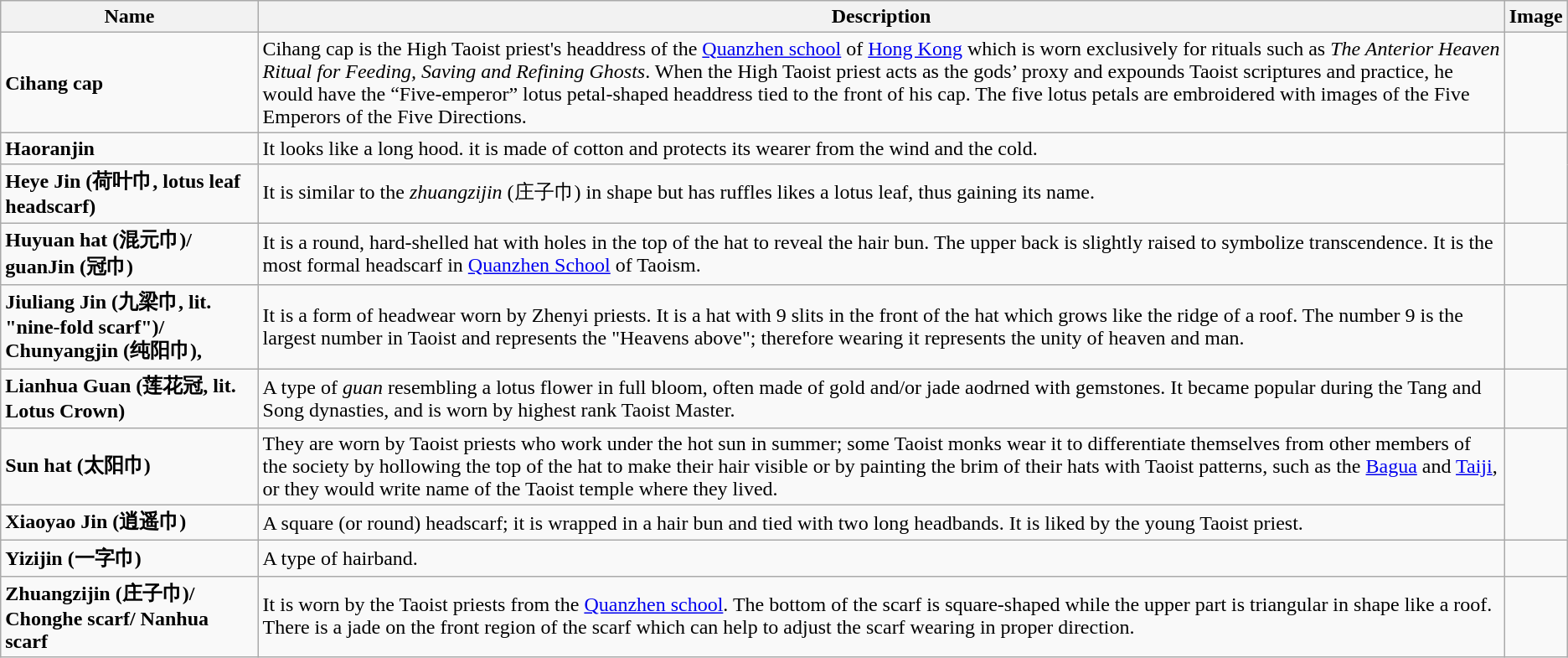<table class="wikitable">
<tr>
<th>Name</th>
<th>Description</th>
<th>Image</th>
</tr>
<tr>
<td><strong>Cihang cap</strong></td>
<td>Cihang cap is the High Taoist priest's headdress of the <a href='#'>Quanzhen school</a> of <a href='#'>Hong Kong</a> which is worn exclusively for rituals such as <em>The Anterior Heaven Ritual for Feeding, Saving and Refining Ghosts</em>. When the High Taoist priest acts as the gods’ proxy and expounds Taoist scriptures and practice, he would have the “Five-emperor” lotus petal-shaped headdress tied to the front of his cap. The five lotus petals are embroidered with images of the Five Emperors of the Five Directions.</td>
<td></td>
</tr>
<tr>
<td><strong>Haoranjin</strong></td>
<td>It looks like a long hood. it is made of cotton and protects its wearer from the wind and the cold.</td>
</tr>
<tr>
<td><strong>Heye Jin (荷叶巾, lotus leaf headscarf)</strong></td>
<td>It is similar to the <em>zhuangzijin</em> (庄子巾) in shape but has ruffles likes a lotus leaf, thus gaining its name.</td>
</tr>
<tr>
<td><strong>Huyuan hat (混元巾)/ guanJin (冠巾)</strong></td>
<td>It is a round, hard-shelled hat with holes in the top of the hat to reveal the hair bun. The upper back is slightly raised to symbolize transcendence. It is the most formal headscarf in <a href='#'>Quanzhen School</a> of Taoism.</td>
<td></td>
</tr>
<tr>
<td><strong>Jiuliang Jin  (九梁巾, lit. "nine-fold scarf")/ Chunyangjin (纯阳巾),</strong></td>
<td>It is a form of headwear worn by Zhenyi priests. It is a hat with 9 slits in the front of the hat which grows like the ridge of a roof. The number 9 is the largest number in Taoist and represents the "Heavens above"; therefore wearing it represents the unity of heaven and man.</td>
<td></td>
</tr>
<tr>
<td><strong>Lianhua Guan (莲花冠, lit. Lotus Crown)</strong></td>
<td>A type of <em>guan</em> resembling a lotus flower in full bloom, often made of gold and/or jade aodrned with gemstones. It became popular during the Tang and Song dynasties, and is worn by highest rank Taoist Master.</td>
<td></td>
</tr>
<tr>
<td><strong>Sun hat (太阳巾)</strong></td>
<td>They are worn by Taoist priests who work under the hot sun in summer; some Taoist monks wear it to differentiate themselves from other members of the society by hollowing the top of the hat to make their hair visible or by painting the brim of their hats with Taoist patterns, such as the <a href='#'>Bagua</a> and <a href='#'>Taiji</a>, or they would write name of the Taoist temple where they lived.</td>
</tr>
<tr>
<td><strong>Xiaoyao Jin (逍遥巾)</strong></td>
<td>A square (or round) headscarf; it is wrapped in a hair bun and tied with two long headbands. It is liked by the young Taoist priest.</td>
</tr>
<tr>
<td><strong>Yizijin (一字巾)</strong></td>
<td>A type of hairband.</td>
<td></td>
</tr>
<tr>
<td><strong>Zhuangzijin (庄子巾)/ Chonghe scarf/ Nanhua scarf</strong></td>
<td>It is worn by the Taoist priests from the <a href='#'>Quanzhen school</a>. The bottom of the scarf is square-shaped while the upper part is triangular in shape like a roof. There is a jade on the front region of the scarf which can help to adjust the scarf wearing in proper direction.</td>
<td></td>
</tr>
</table>
